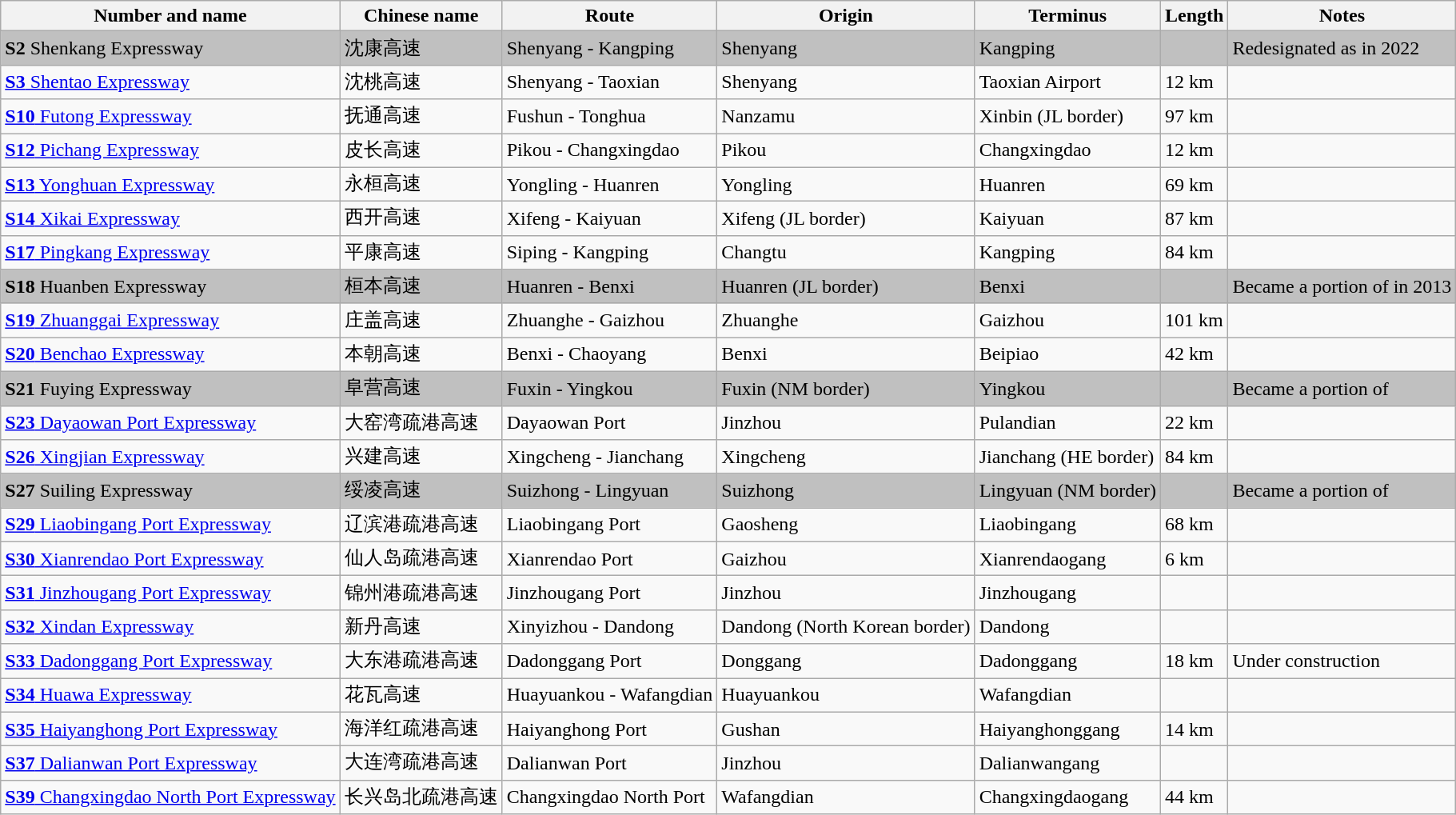<table class="wikitable collapsible">
<tr>
<th>Number and name</th>
<th>Chinese name</th>
<th>Route</th>
<th>Origin</th>
<th>Terminus</th>
<th>Length</th>
<th>Notes</th>
</tr>
<tr style="background:Silver; color:black;">
<td> <strong>S2</strong> Shenkang Expressway</td>
<td>沈康高速</td>
<td>Shenyang - Kangping</td>
<td>Shenyang</td>
<td>Kangping</td>
<td></td>
<td>Redesignated as  in 2022</td>
</tr>
<tr>
<td> <a href='#'><strong>S3</strong> Shentao Expressway</a></td>
<td>沈桃高速</td>
<td>Shenyang - Taoxian</td>
<td>Shenyang</td>
<td>Taoxian Airport</td>
<td>12 km</td>
<td></td>
</tr>
<tr>
<td> <a href='#'><strong>S10</strong> Futong Expressway</a></td>
<td>抚通高速</td>
<td>Fushun - Tonghua</td>
<td>Nanzamu</td>
<td>Xinbin (JL border)</td>
<td>97 km</td>
<td></td>
</tr>
<tr>
<td> <a href='#'><strong>S12</strong> Pichang Expressway</a></td>
<td>皮长高速</td>
<td>Pikou - Changxingdao</td>
<td>Pikou</td>
<td>Changxingdao</td>
<td>12 km</td>
<td></td>
</tr>
<tr>
<td> <a href='#'><strong>S13</strong> Yonghuan Expressway</a></td>
<td>永桓高速</td>
<td>Yongling - Huanren</td>
<td>Yongling</td>
<td>Huanren</td>
<td>69 km</td>
<td></td>
</tr>
<tr>
<td> <a href='#'><strong>S14</strong> Xikai Expressway</a></td>
<td>西开高速</td>
<td>Xifeng - Kaiyuan</td>
<td>Xifeng (JL border)</td>
<td>Kaiyuan</td>
<td>87 km</td>
<td></td>
</tr>
<tr>
<td> <a href='#'><strong>S17</strong> Pingkang Expressway</a></td>
<td>平康高速</td>
<td>Siping - Kangping</td>
<td>Changtu</td>
<td>Kangping</td>
<td>84 km</td>
<td></td>
</tr>
<tr style="background:Silver; color:black;">
<td><strong>S18</strong> Huanben Expressway</td>
<td>桓本高速</td>
<td>Huanren - Benxi</td>
<td>Huanren (JL border)</td>
<td>Benxi</td>
<td></td>
<td>Became a portion of  in 2013</td>
</tr>
<tr>
<td> <a href='#'><strong>S19</strong> Zhuanggai Expressway</a></td>
<td>庄盖高速</td>
<td>Zhuanghe - Gaizhou</td>
<td>Zhuanghe</td>
<td>Gaizhou</td>
<td>101 km</td>
<td></td>
</tr>
<tr>
<td> <a href='#'><strong>S20</strong> Benchao Expressway</a></td>
<td>本朝高速</td>
<td>Benxi - Chaoyang</td>
<td>Benxi</td>
<td>Beipiao</td>
<td>42 km</td>
</tr>
<tr style="background:Silver; color:black;">
<td> <strong>S21</strong> Fuying Expressway</td>
<td>阜营高速</td>
<td>Fuxin - Yingkou</td>
<td>Fuxin (NM border)</td>
<td>Yingkou</td>
<td></td>
<td>Became a portion of </td>
</tr>
<tr>
<td> <a href='#'><strong>S23</strong> Dayaowan Port Expressway</a></td>
<td>大窑湾疏港高速</td>
<td>Dayaowan Port</td>
<td>Jinzhou</td>
<td>Pulandian</td>
<td>22 km</td>
<td></td>
</tr>
<tr>
<td> <a href='#'><strong>S26</strong> Xingjian Expressway</a></td>
<td>兴建高速</td>
<td>Xingcheng - Jianchang</td>
<td>Xingcheng</td>
<td>Jianchang (HE border)</td>
<td>84 km</td>
<td></td>
</tr>
<tr style="background:Silver; color:black;">
<td> <strong>S27</strong> Suiling Expressway</td>
<td>绥凌高速</td>
<td>Suizhong - Lingyuan</td>
<td>Suizhong</td>
<td>Lingyuan (NM border)</td>
<td></td>
<td>Became a portion of </td>
</tr>
<tr>
<td> <a href='#'><strong>S29</strong> Liaobingang Port Expressway</a></td>
<td>辽滨港疏港高速</td>
<td>Liaobingang Port</td>
<td>Gaosheng</td>
<td>Liaobingang</td>
<td>68 km</td>
<td></td>
</tr>
<tr>
<td><a href='#'><strong>S30</strong> Xianrendao Port Expressway</a></td>
<td>仙人岛疏港高速</td>
<td>Xianrendao Port</td>
<td>Gaizhou</td>
<td>Xianrendaogang</td>
<td>6 km</td>
<td></td>
</tr>
<tr>
<td><a href='#'><strong>S31</strong> Jinzhougang Port Expressway</a></td>
<td>锦州港疏港高速</td>
<td>Jinzhougang Port</td>
<td>Jinzhou</td>
<td>Jinzhougang</td>
<td></td>
<td></td>
</tr>
<tr>
<td><a href='#'><strong>S32</strong> Xindan Expressway</a></td>
<td>新丹高速</td>
<td>Xinyizhou - Dandong</td>
<td>Dandong (North Korean border)</td>
<td>Dandong</td>
<td></td>
<td></td>
</tr>
<tr>
<td><a href='#'><strong>S33</strong> Dadonggang Port Expressway</a></td>
<td>大东港疏港高速</td>
<td>Dadonggang Port</td>
<td>Donggang</td>
<td>Dadonggang</td>
<td>18 km</td>
<td>Under construction</td>
</tr>
<tr>
<td><a href='#'><strong>S34</strong> Huawa Expressway</a></td>
<td>花瓦高速</td>
<td>Huayuankou - Wafangdian</td>
<td>Huayuankou</td>
<td>Wafangdian</td>
<td></td>
<td></td>
</tr>
<tr>
<td><a href='#'><strong>S35</strong> Haiyanghong Port Expressway</a></td>
<td>海洋红疏港高速</td>
<td>Haiyanghong Port</td>
<td>Gushan</td>
<td>Haiyanghonggang</td>
<td>14 km</td>
<td></td>
</tr>
<tr>
<td><a href='#'><strong>S37</strong> Dalianwan Port Expressway</a></td>
<td>大连湾疏港高速</td>
<td>Dalianwan Port</td>
<td>Jinzhou</td>
<td>Dalianwangang</td>
<td></td>
<td></td>
</tr>
<tr>
<td><a href='#'><strong>S39</strong> Changxingdao North Port Expressway</a></td>
<td>长兴岛北疏港高速</td>
<td>Changxingdao North Port</td>
<td>Wafangdian</td>
<td>Changxingdaogang</td>
<td>44 km</td>
<td></td>
</tr>
</table>
